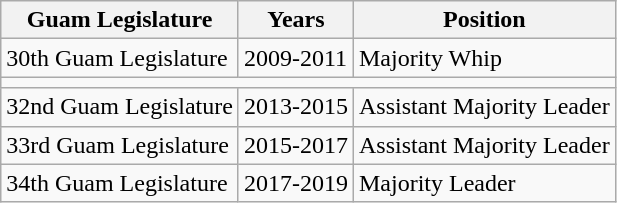<table class="wikitable sortable" id="leadership">
<tr style="vertical-align:bottom;">
<th>Guam Legislature</th>
<th>Years</th>
<th>Position</th>
</tr>
<tr>
<td>30th Guam Legislature</td>
<td>2009-2011</td>
<td>Majority Whip</td>
</tr>
<tr>
<td colspan=3></td>
</tr>
<tr>
<td>32nd Guam Legislature</td>
<td>2013-2015</td>
<td>Assistant Majority Leader</td>
</tr>
<tr>
<td>33rd Guam Legislature</td>
<td>2015-2017</td>
<td>Assistant Majority Leader</td>
</tr>
<tr>
<td>34th Guam Legislature</td>
<td>2017-2019</td>
<td>Majority Leader</td>
</tr>
</table>
